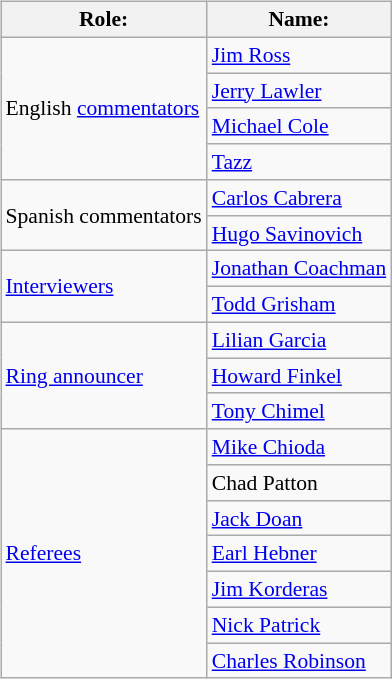<table class="wikitable" border="1" style="font-size:90%; margin:0.5em 0 0.5em 1em; float:right; clear:right;">
<tr>
<th>Role:</th>
<th>Name:</th>
</tr>
<tr>
<td rowspan=4>English <a href='#'>commentators</a></td>
<td><a href='#'>Jim Ross</a> </td>
</tr>
<tr>
<td><a href='#'>Jerry Lawler</a> </td>
</tr>
<tr>
<td><a href='#'>Michael Cole</a> </td>
</tr>
<tr>
<td><a href='#'>Tazz</a> </td>
</tr>
<tr>
<td rowspan=2>Spanish commentators</td>
<td><a href='#'>Carlos Cabrera</a></td>
</tr>
<tr>
<td><a href='#'>Hugo Savinovich</a></td>
</tr>
<tr>
<td rowspan=2><a href='#'>Interviewers</a></td>
<td><a href='#'>Jonathan Coachman</a></td>
</tr>
<tr>
<td><a href='#'>Todd Grisham</a></td>
</tr>
<tr>
<td rowspan=3><a href='#'>Ring announcer</a></td>
<td><a href='#'>Lilian Garcia</a> </td>
</tr>
<tr>
<td><a href='#'>Howard Finkel</a> </td>
</tr>
<tr>
<td><a href='#'>Tony Chimel</a> </td>
</tr>
<tr>
<td rowspan=7><a href='#'>Referees</a></td>
<td><a href='#'>Mike Chioda</a> </td>
</tr>
<tr>
<td>Chad Patton </td>
</tr>
<tr>
<td><a href='#'>Jack Doan</a> </td>
</tr>
<tr>
<td><a href='#'>Earl Hebner</a> </td>
</tr>
<tr>
<td><a href='#'>Jim Korderas</a> </td>
</tr>
<tr>
<td><a href='#'>Nick Patrick</a> </td>
</tr>
<tr>
<td><a href='#'>Charles Robinson</a> </td>
</tr>
</table>
